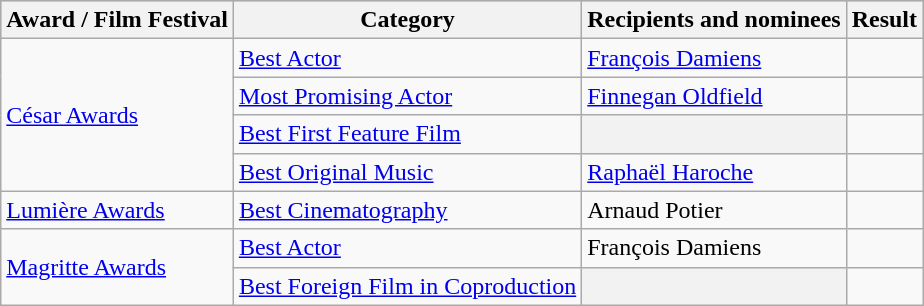<table class="wikitable plainrowheaders sortable">
<tr style="background:#ccc; text-align:center;">
<th scope="col">Award / Film Festival</th>
<th scope="col">Category</th>
<th scope="col">Recipients and nominees</th>
<th scope="col">Result</th>
</tr>
<tr>
<td rowspan=4><a href='#'>César Awards</a></td>
<td><a href='#'>Best Actor</a></td>
<td><a href='#'>François Damiens</a></td>
<td></td>
</tr>
<tr>
<td><a href='#'>Most Promising Actor</a></td>
<td><a href='#'>Finnegan Oldfield</a></td>
<td></td>
</tr>
<tr>
<td><a href='#'>Best First Feature Film</a></td>
<th></th>
<td></td>
</tr>
<tr>
<td><a href='#'>Best Original Music</a></td>
<td><a href='#'>Raphaël Haroche</a></td>
<td></td>
</tr>
<tr>
<td><a href='#'>Lumière Awards</a></td>
<td><a href='#'>Best Cinematography</a></td>
<td>Arnaud Potier</td>
<td></td>
</tr>
<tr>
<td rowspan=2><a href='#'>Magritte Awards</a></td>
<td><a href='#'>Best Actor</a></td>
<td>François Damiens</td>
<td></td>
</tr>
<tr>
<td><a href='#'>Best Foreign Film in Coproduction</a></td>
<th></th>
<td></td>
</tr>
</table>
